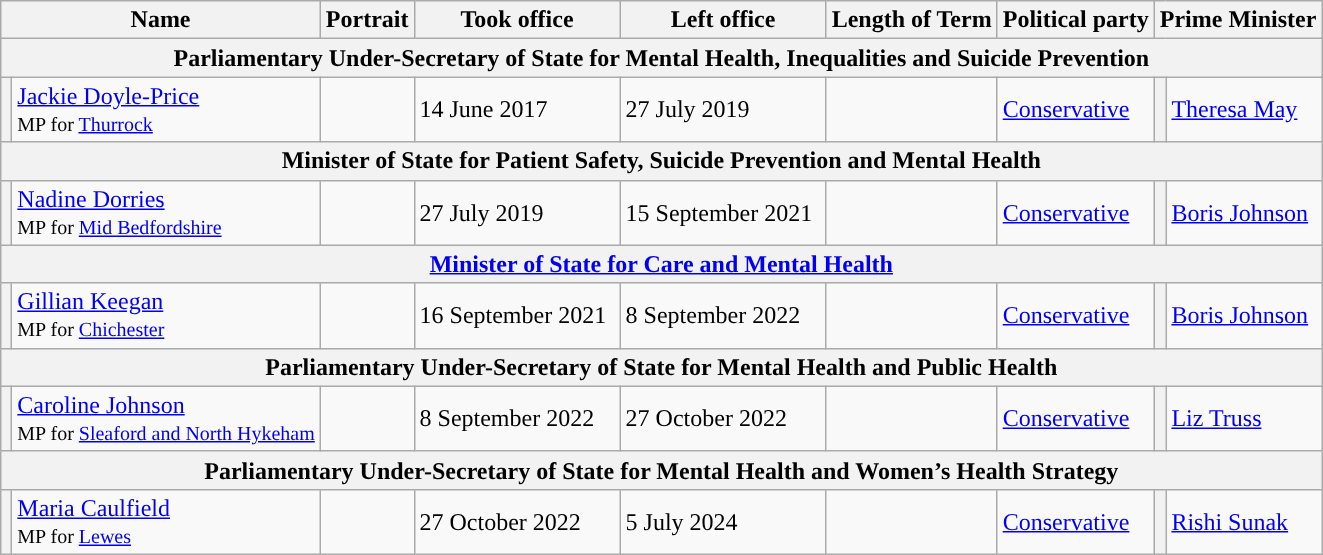<table class="wikitable">
<tr>
<th colspan="2">Name</th>
<th>Portrait</th>
<th width="130">Took office</th>
<th width="130">Left office</th>
<th>Length of Term</th>
<th>Political party</th>
<th colspan="2">Prime Minister</th>
</tr>
<tr>
<th colspan="9">Parliamentary Under-Secretary of State for Mental Health, Inequalities and Suicide Prevention</th>
</tr>
<tr>
<th style="background-color: "></th>
<td><a href='#'>Jackie Doyle-Price</a> <br> <small>MP for <a href='#'>Thurrock</a></small></td>
<td></td>
<td>14 June 2017</td>
<td>27 July 2019</td>
<td></td>
<td><a href='#'>Conservative</a></td>
<th style="background-color: "></th>
<td><a href='#'>Theresa May</a></td>
</tr>
<tr>
<th colspan="9">Minister of State for Patient Safety, Suicide Prevention and Mental Health</th>
</tr>
<tr>
<th style="background-color: "></th>
<td><a href='#'>Nadine Dorries</a> <br> <small>MP for <a href='#'>Mid Bedfordshire</a></small></td>
<td></td>
<td>27 July 2019</td>
<td>15 September 2021</td>
<td></td>
<td><a href='#'>Conservative</a></td>
<th style="background-color: "></th>
<td><a href='#'>Boris Johnson</a></td>
</tr>
<tr>
<th colspan="9"><a href='#'>Minister of State for Care and Mental Health</a></th>
</tr>
<tr>
<th style="background-color: "></th>
<td><a href='#'>Gillian Keegan</a> <br> <small>MP for <a href='#'>Chichester</a></small></td>
<td></td>
<td>16 September 2021</td>
<td>8 September 2022</td>
<td></td>
<td><a href='#'>Conservative</a></td>
<th style="background-color: "></th>
<td><a href='#'>Boris Johnson</a></td>
</tr>
<tr>
<th colspan="9">Parliamentary Under-Secretary of State for Mental Health and Public Health</th>
</tr>
<tr>
<th style="background-color: "></th>
<td><a href='#'>Caroline Johnson</a> <br> <small>MP for <a href='#'>Sleaford and North Hykeham</a></small></td>
<td></td>
<td>8 September 2022</td>
<td>27 October 2022</td>
<td></td>
<td><a href='#'>Conservative</a></td>
<th style="background-color: "></th>
<td><a href='#'>Liz Truss</a></td>
</tr>
<tr>
<th colspan="9">Parliamentary Under-Secretary of State for Mental Health and Women’s Health Strategy</th>
</tr>
<tr>
<th style="background-color: "></th>
<td><a href='#'>Maria Caulfield</a> <br> <small>MP for <a href='#'>Lewes</a></small></td>
<td></td>
<td>27 October 2022</td>
<td>5 July 2024</td>
<td></td>
<td><a href='#'>Conservative</a></td>
<th style="background-color: "></th>
<td><a href='#'>Rishi Sunak</a></td>
</tr>
</table>
